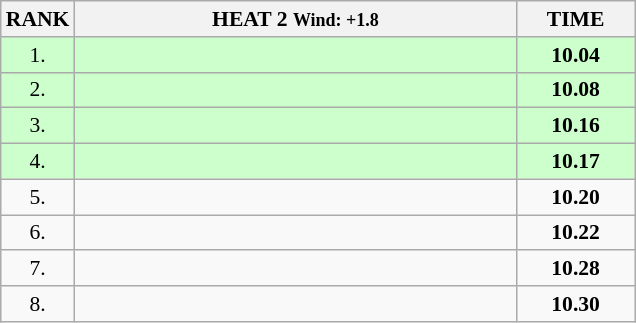<table class="wikitable" style="border-collapse: collapse; font-size: 90%;">
<tr>
<th>RANK</th>
<th style="width: 20em">HEAT 2 <small>Wind: +1.8</small></th>
<th style="width: 5em">TIME</th>
</tr>
<tr style="background:#ccffcc;">
<td align="center">1.</td>
<td></td>
<td align="center"><strong>10.04</strong></td>
</tr>
<tr style="background:#ccffcc;">
<td align="center">2.</td>
<td></td>
<td align="center"><strong>10.08</strong></td>
</tr>
<tr style="background:#ccffcc;">
<td align="center">3.</td>
<td></td>
<td align="center"><strong>10.16</strong></td>
</tr>
<tr style="background:#ccffcc;">
<td align="center">4.</td>
<td></td>
<td align="center"><strong>10.17</strong></td>
</tr>
<tr>
<td align="center">5.</td>
<td></td>
<td align="center"><strong>10.20</strong></td>
</tr>
<tr>
<td align="center">6.</td>
<td></td>
<td align="center"><strong>10.22</strong></td>
</tr>
<tr>
<td align="center">7.</td>
<td></td>
<td align="center"><strong>10.28</strong></td>
</tr>
<tr>
<td align="center">8.</td>
<td></td>
<td align="center"><strong>10.30</strong></td>
</tr>
</table>
